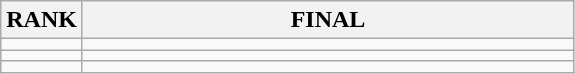<table class="wikitable">
<tr>
<th>RANK</th>
<th style="width: 20em">FINAL</th>
</tr>
<tr>
<td align="center"></td>
<td></td>
</tr>
<tr>
<td align="center"></td>
<td></td>
</tr>
<tr>
<td align="center"></td>
<td></td>
</tr>
</table>
